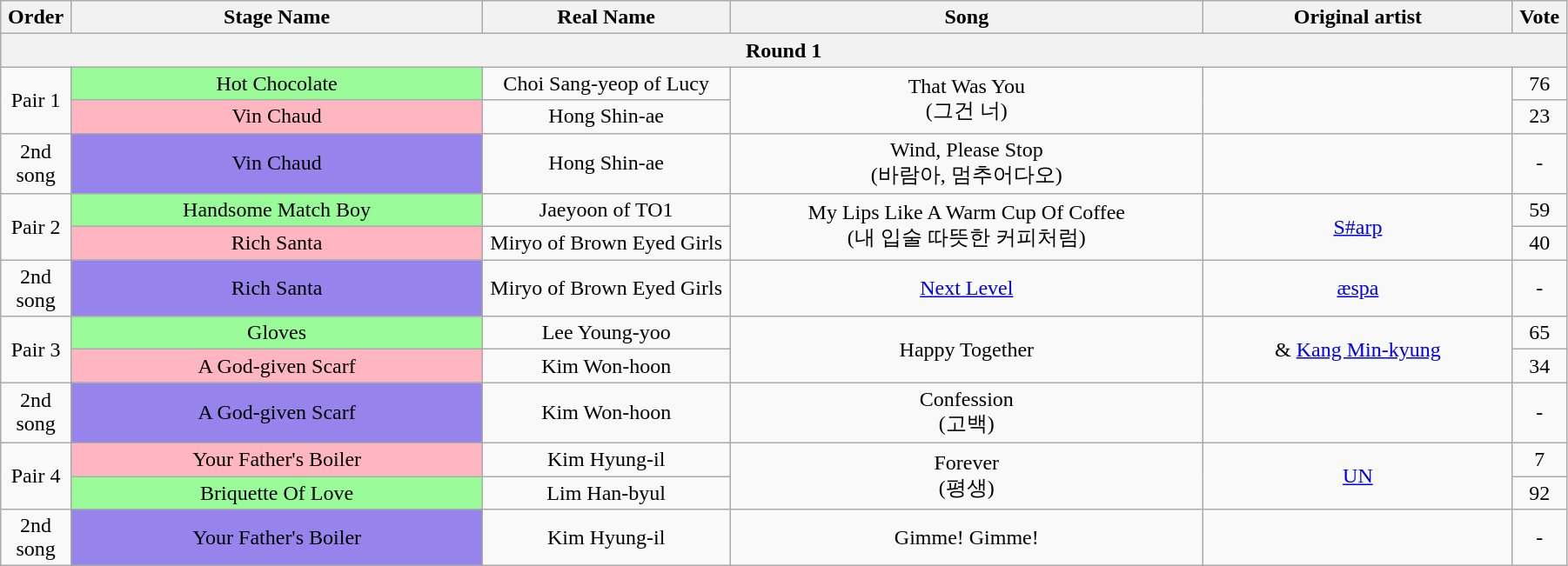<table class="wikitable" style="text-align:center; width:95%;">
<tr>
<th style="width:1%;">Order</th>
<th style="width:20%;">Stage Name</th>
<th style="width:12%;">Real Name</th>
<th style="width:23%;">Song</th>
<th style="width:15%;">Original artist</th>
<th style="width:1%;">Vote</th>
</tr>
<tr>
<th colspan=6>Round 1</th>
</tr>
<tr>
<td rowspan=2>Pair 1</td>
<td bgcolor="palegreen">Hot Chocolate</td>
<td>Choi Sang-yeop of Lucy</td>
<td rowspan=2>That Was You<br>(그건 너)</td>
<td rowspan=2></td>
<td>76</td>
</tr>
<tr>
<td bgcolor="lightpink">Vin Chaud</td>
<td>Hong Shin-ae</td>
<td>23</td>
</tr>
<tr>
<td>2nd song</td>
<td bgcolor="#9683EC">Vin Chaud</td>
<td>Hong Shin-ae</td>
<td>Wind, Please Stop<br>(바람아, 멈추어다오)</td>
<td></td>
<td>-</td>
</tr>
<tr>
<td rowspan=2>Pair 2</td>
<td bgcolor="palegreen">Handsome Match Boy</td>
<td>Jaeyoon of TO1</td>
<td rowspan=2>My Lips Like A Warm Cup Of Coffee<br>(내 입술 따뜻한 커피처럼)</td>
<td rowspan=2><a href='#'>S#arp</a></td>
<td>59</td>
</tr>
<tr>
<td bgcolor="lightpink">Rich Santa</td>
<td>Miryo of Brown Eyed Girls</td>
<td>40</td>
</tr>
<tr>
<td>2nd song</td>
<td bgcolor="#9683EC">Rich Santa</td>
<td>Miryo of Brown Eyed Girls</td>
<td><a href='#'>Next Level</a></td>
<td><a href='#'>æspa</a></td>
<td>-</td>
</tr>
<tr>
<td rowspan=2>Pair 3</td>
<td bgcolor="palegreen">Gloves</td>
<td>Lee Young-yoo</td>
<td rowspan=2>Happy Together</td>
<td rowspan=2> & <a href='#'>Kang Min-kyung</a></td>
<td>65</td>
</tr>
<tr>
<td bgcolor="lightpink">A God-given Scarf</td>
<td>Kim Won-hoon</td>
<td>34</td>
</tr>
<tr>
<td>2nd song</td>
<td bgcolor="#9683EC">A God-given Scarf</td>
<td>Kim Won-hoon</td>
<td>Confession<br>(고백)</td>
<td></td>
<td>-</td>
</tr>
<tr>
<td rowspan=2>Pair 4</td>
<td bgcolor="lightpink">Your Father's Boiler</td>
<td>Kim Hyung-il</td>
<td rowspan=2>Forever<br>(평생)</td>
<td rowspan=2><a href='#'>UN</a></td>
<td>7</td>
</tr>
<tr>
<td bgcolor="palegreen">Briquette Of Love</td>
<td>Lim Han-byul</td>
<td>92</td>
</tr>
<tr>
<td>2nd song</td>
<td bgcolor="#9683EC">Your Father's Boiler</td>
<td>Kim Hyung-il</td>
<td>Gimme! Gimme!</td>
<td></td>
<td>-</td>
</tr>
</table>
